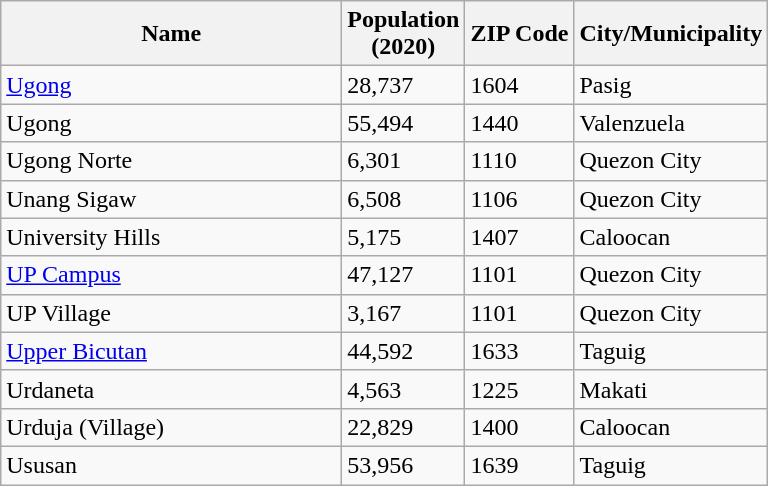<table class="wikitable sortable">
<tr>
<th style="width: 220px;">Name</th>
<th>Population<br>(2020)</th>
<th>ZIP Code</th>
<th>City/Municipality</th>
</tr>
<tr>
<td><a href='#'>Ugong</a></td>
<td>28,737</td>
<td>1604</td>
<td>Pasig</td>
</tr>
<tr>
<td>Ugong</td>
<td>55,494</td>
<td>1440</td>
<td>Valenzuela</td>
</tr>
<tr>
<td>Ugong Norte</td>
<td>6,301</td>
<td>1110</td>
<td>Quezon City</td>
</tr>
<tr>
<td>Unang Sigaw</td>
<td>6,508</td>
<td>1106</td>
<td>Quezon City</td>
</tr>
<tr>
<td>University Hills</td>
<td>5,175</td>
<td>1407</td>
<td>Caloocan</td>
</tr>
<tr>
<td><a href='#'>UP Campus</a></td>
<td>47,127</td>
<td>1101</td>
<td>Quezon City</td>
</tr>
<tr>
<td>UP Village</td>
<td>3,167</td>
<td>1101</td>
<td>Quezon City</td>
</tr>
<tr>
<td><a href='#'>Upper Bicutan</a></td>
<td>44,592</td>
<td>1633</td>
<td>Taguig</td>
</tr>
<tr>
<td>Urdaneta</td>
<td>4,563</td>
<td>1225</td>
<td>Makati</td>
</tr>
<tr>
<td>Urduja (Village)</td>
<td>22,829</td>
<td>1400</td>
<td>Caloocan</td>
</tr>
<tr>
<td>Ususan</td>
<td>53,956</td>
<td>1639</td>
<td>Taguig</td>
</tr>
</table>
